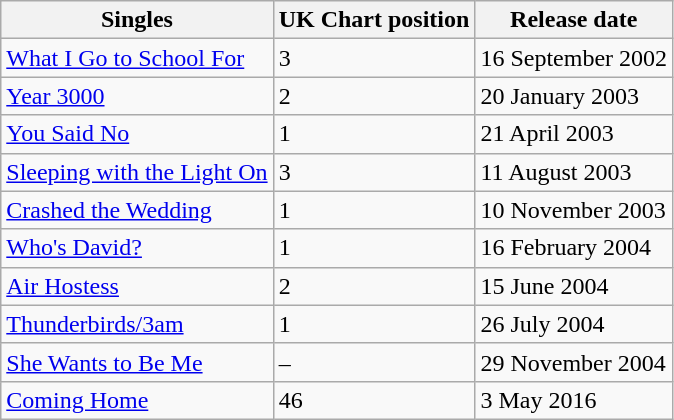<table class="wikitable">
<tr>
<th>Singles</th>
<th>UK Chart position</th>
<th>Release date</th>
</tr>
<tr>
<td><a href='#'>What I Go to School For</a></td>
<td>3</td>
<td>16 September 2002</td>
</tr>
<tr>
<td><a href='#'>Year 3000</a></td>
<td>2</td>
<td>20 January 2003</td>
</tr>
<tr>
<td><a href='#'>You Said No</a></td>
<td>1</td>
<td>21 April 2003</td>
</tr>
<tr>
<td><a href='#'>Sleeping with the Light On</a></td>
<td>3</td>
<td>11 August 2003</td>
</tr>
<tr>
<td><a href='#'>Crashed the Wedding</a></td>
<td>1</td>
<td>10 November 2003</td>
</tr>
<tr>
<td><a href='#'>Who's David?</a></td>
<td>1</td>
<td>16 February 2004</td>
</tr>
<tr>
<td><a href='#'>Air Hostess</a></td>
<td>2</td>
<td>15 June 2004</td>
</tr>
<tr>
<td><a href='#'>Thunderbirds/3am</a></td>
<td>1</td>
<td>26 July 2004</td>
</tr>
<tr>
<td><a href='#'>She Wants to Be Me</a></td>
<td>–</td>
<td>29 November 2004</td>
</tr>
<tr>
<td><a href='#'>Coming Home</a></td>
<td>46</td>
<td>3 May 2016</td>
</tr>
</table>
